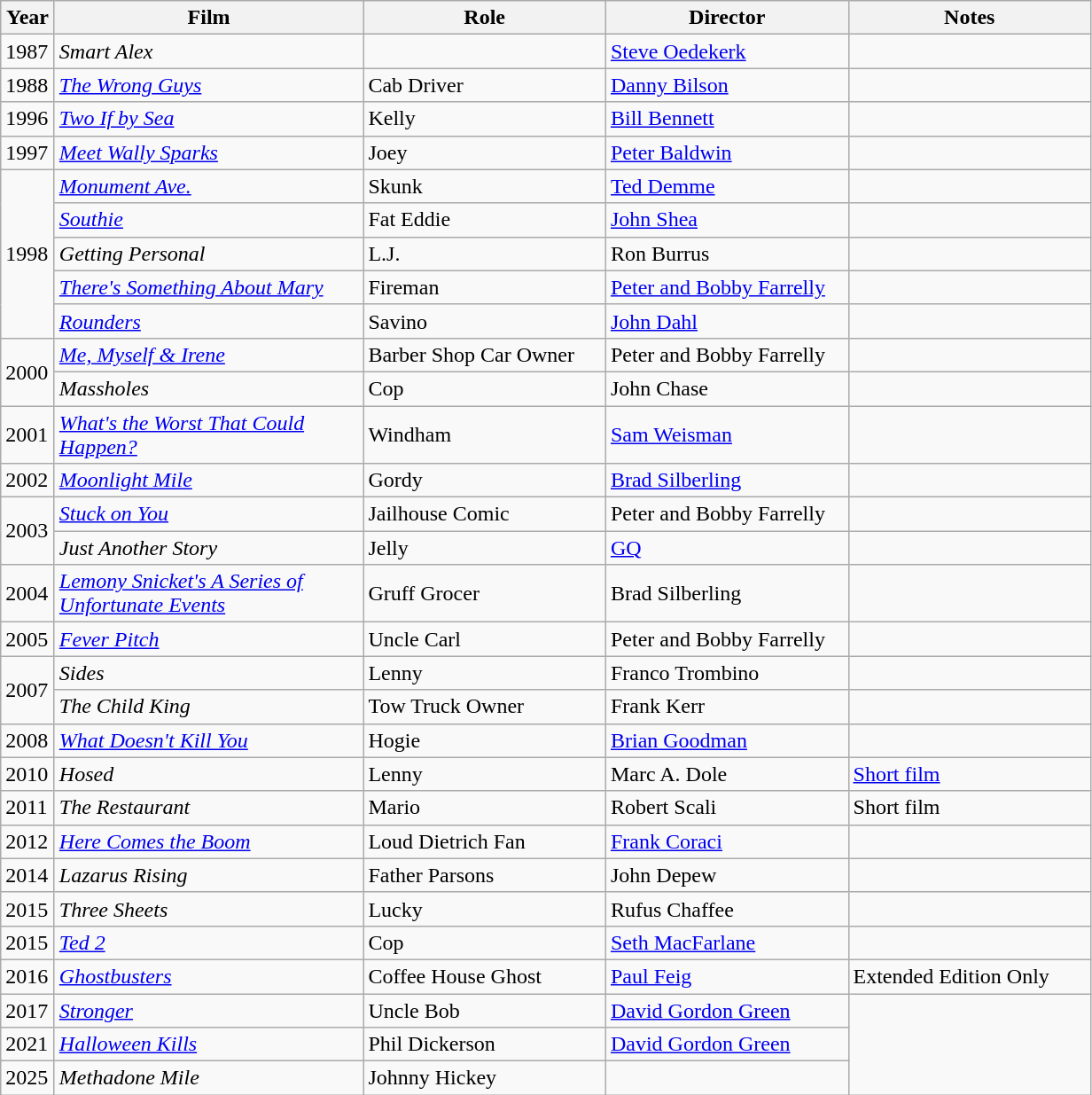<table class="wikitable">
<tr>
<th width="33">Year</th>
<th width="225">Film</th>
<th width="175">Role</th>
<th width="175">Director</th>
<th width="175">Notes</th>
</tr>
<tr>
<td>1987</td>
<td><em>Smart Alex</em></td>
<td></td>
<td><a href='#'>Steve Oedekerk</a></td>
<td></td>
</tr>
<tr>
<td>1988</td>
<td><em><a href='#'>The Wrong Guys</a></em></td>
<td>Cab Driver</td>
<td><a href='#'>Danny Bilson</a></td>
<td></td>
</tr>
<tr>
<td>1996</td>
<td><em><a href='#'>Two If by Sea</a></em></td>
<td>Kelly</td>
<td><a href='#'>Bill Bennett</a></td>
<td></td>
</tr>
<tr>
<td>1997</td>
<td><em><a href='#'>Meet Wally Sparks</a></em></td>
<td>Joey</td>
<td><a href='#'>Peter Baldwin</a></td>
<td></td>
</tr>
<tr>
<td rowspan="5">1998</td>
<td><em><a href='#'>Monument Ave.</a></em></td>
<td>Skunk</td>
<td><a href='#'>Ted Demme</a></td>
<td></td>
</tr>
<tr>
<td><em><a href='#'>Southie</a></em></td>
<td>Fat Eddie</td>
<td><a href='#'>John Shea</a></td>
<td></td>
</tr>
<tr>
<td><em>Getting Personal</em></td>
<td>L.J.</td>
<td>Ron Burrus</td>
<td></td>
</tr>
<tr>
<td><em><a href='#'>There's Something About Mary</a></em></td>
<td>Fireman</td>
<td><a href='#'>Peter and Bobby Farrelly</a></td>
<td></td>
</tr>
<tr>
<td><em><a href='#'>Rounders</a></em></td>
<td>Savino</td>
<td><a href='#'>John Dahl</a></td>
<td></td>
</tr>
<tr>
<td rowspan="2">2000</td>
<td><em><a href='#'>Me, Myself & Irene</a></em></td>
<td>Barber Shop Car Owner</td>
<td>Peter and Bobby Farrelly</td>
<td></td>
</tr>
<tr>
<td><em>Massholes</em></td>
<td>Cop</td>
<td>John Chase</td>
<td></td>
</tr>
<tr>
<td>2001</td>
<td><em><a href='#'>What's the Worst That Could Happen?</a></em></td>
<td>Windham</td>
<td><a href='#'>Sam Weisman</a></td>
<td></td>
</tr>
<tr>
<td>2002</td>
<td><em><a href='#'>Moonlight Mile</a></em></td>
<td>Gordy</td>
<td><a href='#'>Brad Silberling</a></td>
<td></td>
</tr>
<tr>
<td rowspan="2">2003</td>
<td><em><a href='#'>Stuck on You</a></em></td>
<td>Jailhouse Comic</td>
<td>Peter and Bobby Farrelly</td>
<td></td>
</tr>
<tr>
<td><em>Just Another Story</em></td>
<td>Jelly</td>
<td><a href='#'>GQ</a></td>
<td></td>
</tr>
<tr>
<td>2004</td>
<td><em><a href='#'>Lemony Snicket's A Series of Unfortunate Events</a></em></td>
<td>Gruff Grocer</td>
<td>Brad Silberling</td>
<td></td>
</tr>
<tr>
<td>2005</td>
<td><em><a href='#'>Fever Pitch</a></em></td>
<td>Uncle Carl</td>
<td>Peter and Bobby Farrelly</td>
<td></td>
</tr>
<tr>
<td rowspan="2">2007</td>
<td><em>Sides</em></td>
<td>Lenny</td>
<td>Franco Trombino</td>
<td></td>
</tr>
<tr>
<td><em>The Child King</em></td>
<td>Tow Truck Owner</td>
<td>Frank Kerr</td>
<td></td>
</tr>
<tr>
<td>2008</td>
<td><em><a href='#'>What Doesn't Kill You</a></em></td>
<td>Hogie</td>
<td><a href='#'>Brian Goodman</a></td>
<td></td>
</tr>
<tr>
<td>2010</td>
<td><em>Hosed</em></td>
<td>Lenny</td>
<td>Marc A. Dole</td>
<td><a href='#'>Short film</a></td>
</tr>
<tr>
<td>2011</td>
<td><em>The Restaurant</em></td>
<td>Mario</td>
<td>Robert Scali</td>
<td>Short film</td>
</tr>
<tr>
<td>2012</td>
<td><em><a href='#'>Here Comes the Boom</a></em></td>
<td>Loud Dietrich Fan</td>
<td><a href='#'>Frank Coraci</a></td>
<td></td>
</tr>
<tr>
<td>2014</td>
<td><em>Lazarus Rising</em></td>
<td>Father Parsons</td>
<td>John Depew</td>
<td></td>
</tr>
<tr>
<td>2015</td>
<td><em>Three Sheets</em></td>
<td>Lucky</td>
<td>Rufus Chaffee</td>
<td></td>
</tr>
<tr>
<td>2015</td>
<td><em><a href='#'>Ted 2</a></em></td>
<td>Cop</td>
<td><a href='#'>Seth MacFarlane</a></td>
<td></td>
</tr>
<tr>
<td>2016</td>
<td><em><a href='#'>Ghostbusters</a></em></td>
<td>Coffee House Ghost</td>
<td><a href='#'>Paul Feig</a></td>
<td>Extended Edition Only</td>
</tr>
<tr>
<td>2017</td>
<td><em><a href='#'>Stronger</a></em></td>
<td>Uncle Bob</td>
<td><a href='#'>David Gordon Green</a></td>
</tr>
<tr>
<td>2021</td>
<td><em><a href='#'>Halloween Kills</a></em></td>
<td>Phil Dickerson</td>
<td><a href='#'>David Gordon Green</a></td>
</tr>
<tr>
<td>2025</td>
<td><em>Methadone Mile</em></td>
<td>Johnny Hickey</td>
<td></td>
</tr>
</table>
